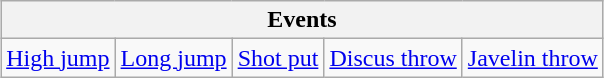<table class="wikitable" style="margin: 1em auto 1em auto">
<tr>
<th colspan=5>Events</th>
</tr>
<tr>
<td><a href='#'>High jump</a></td>
<td><a href='#'>Long jump</a></td>
<td><a href='#'>Shot put</a></td>
<td><a href='#'>Discus throw</a></td>
<td><a href='#'>Javelin throw</a></td>
</tr>
</table>
